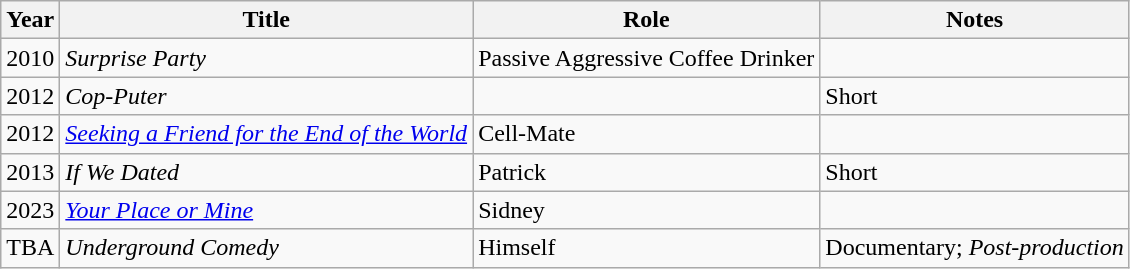<table class="wikitable sortable">
<tr>
<th>Year</th>
<th>Title</th>
<th>Role</th>
<th>Notes</th>
</tr>
<tr>
<td>2010</td>
<td><em>Surprise Party</em></td>
<td>Passive Aggressive Coffee Drinker</td>
<td></td>
</tr>
<tr>
<td>2012</td>
<td><em>Cop-Puter</em></td>
<td></td>
<td>Short</td>
</tr>
<tr>
<td>2012</td>
<td><em><a href='#'>Seeking a Friend for the End of the World</a></em></td>
<td>Cell-Mate</td>
<td></td>
</tr>
<tr>
<td>2013</td>
<td><em>If We Dated</em></td>
<td>Patrick</td>
<td>Short</td>
</tr>
<tr>
<td>2023</td>
<td><em><a href='#'>Your Place or Mine</a></em></td>
<td>Sidney</td>
<td></td>
</tr>
<tr>
<td>TBA</td>
<td><em>Underground Comedy</em></td>
<td>Himself</td>
<td>Documentary; <em>Post-production</em></td>
</tr>
</table>
